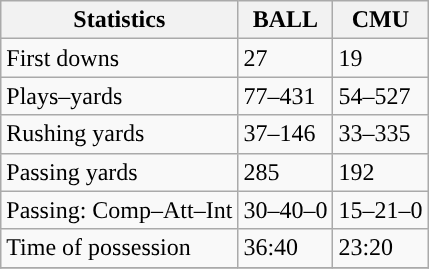<table class="wikitable" style="float: left;">
<tr>
<th>Statistics</th>
<th>BALL</th>
<th>CMU</th>
</tr>
<tr>
<td>First downs</td>
<td>27</td>
<td>19</td>
</tr>
<tr>
<td>Plays–yards</td>
<td>77–431</td>
<td>54–527</td>
</tr>
<tr>
<td>Rushing yards</td>
<td>37–146</td>
<td>33–335</td>
</tr>
<tr>
<td>Passing yards</td>
<td>285</td>
<td>192</td>
</tr>
<tr>
<td>Passing: Comp–Att–Int</td>
<td>30–40–0</td>
<td>15–21–0</td>
</tr>
<tr>
<td>Time of possession</td>
<td>36:40</td>
<td>23:20</td>
</tr>
<tr>
</tr>
</table>
